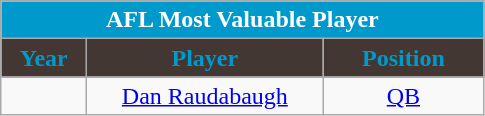<table class="wikitable sortable" style="text-align:center">
<tr>
<td colspan="4" style="background:#09C; color:#fff;"><strong>AFL Most Valuable Player</strong></td>
</tr>
<tr>
<th style="width:50px; background:#423732; color:#09C;">Year</th>
<th style="width:150px; background:#423732; color:#09C;">Player</th>
<th style="width:100px; background:#423732; color:#09C;">Position</th>
</tr>
<tr>
<td></td>
<td><a href='#'>Dan Raudabaugh</a></td>
<td><a href='#'>QB</a></td>
</tr>
</table>
